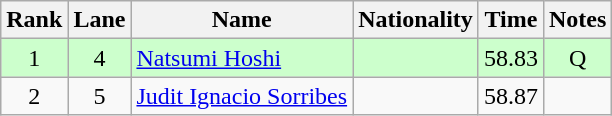<table class="wikitable sortable" style="text-align:center">
<tr>
<th>Rank</th>
<th>Lane</th>
<th>Name</th>
<th>Nationality</th>
<th>Time</th>
<th>Notes</th>
</tr>
<tr bgcolor=ccffcc>
<td>1</td>
<td>4</td>
<td align=left><a href='#'>Natsumi Hoshi</a></td>
<td align=left></td>
<td>58.83</td>
<td>Q</td>
</tr>
<tr>
<td>2</td>
<td>5</td>
<td align=left><a href='#'>Judit Ignacio Sorribes</a></td>
<td align=left></td>
<td>58.87</td>
<td></td>
</tr>
</table>
